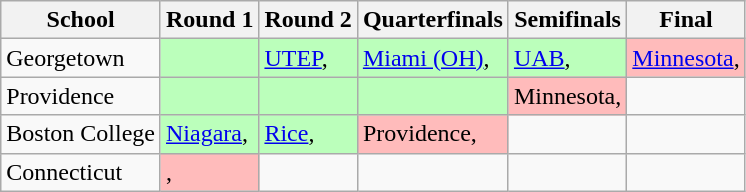<table class="wikitable">
<tr>
<th>School</th>
<th>Round 1</th>
<th>Round 2</th>
<th>Quarterfinals</th>
<th>Semifinals</th>
<th>Final</th>
</tr>
<tr>
<td>Georgetown</td>
<td style="background:#bfb;"> </td>
<td style="background:#bfb;"><a href='#'>UTEP</a>, </td>
<td style="background:#bfb;"><a href='#'>Miami (OH)</a>, </td>
<td style="background:#bfb;"><a href='#'>UAB</a>, </td>
<td style="background:#fbb;"><a href='#'>Minnesota</a>, </td>
</tr>
<tr>
<td>Providence</td>
<td style="background:#bfb;"> </td>
<td style="background:#bfb;"> </td>
<td style="background:#bfb;"> </td>
<td style="background:#fbb;">Minnesota, </td>
<td></td>
</tr>
<tr>
<td>Boston College</td>
<td style="background:#bfb;"><a href='#'>Niagara</a>, </td>
<td style="background:#bfb;"><a href='#'>Rice</a>, </td>
<td style="background:#fbb;">Providence, </td>
<td></td>
<td></td>
</tr>
<tr>
<td>Connecticut</td>
<td style="background:#fbb;">, </td>
<td></td>
<td></td>
<td></td>
<td></td>
</tr>
</table>
